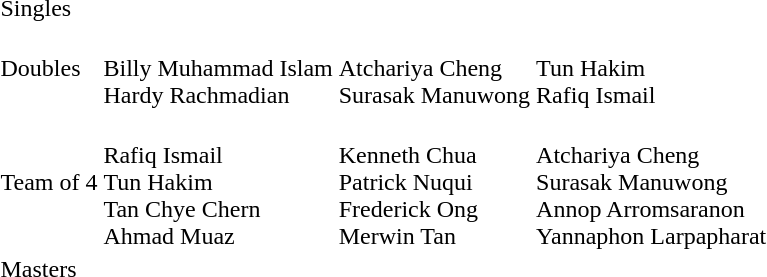<table>
<tr>
<td>Singles<br></td>
<td></td>
<td></td>
<td></td>
</tr>
<tr>
<td>Doubles<br></td>
<td><br>Billy Muhammad Islam<br>Hardy Rachmadian</td>
<td><br>Atchariya Cheng<br>Surasak Manuwong</td>
<td><br>Tun Hakim<br>Rafiq Ismail</td>
</tr>
<tr>
<td>Team of 4<br></td>
<td><br>Rafiq Ismail<br>Tun Hakim<br>Tan Chye Chern<br>Ahmad Muaz</td>
<td><br>Kenneth Chua<br>Patrick Nuqui<br>Frederick Ong<br>Merwin Tan</td>
<td><br>Atchariya Cheng<br>Surasak Manuwong<br>Annop Arromsaranon<br>Yannaphon Larpapharat</td>
</tr>
<tr>
<td>Masters<br></td>
<td></td>
<td></td>
<td></td>
</tr>
</table>
